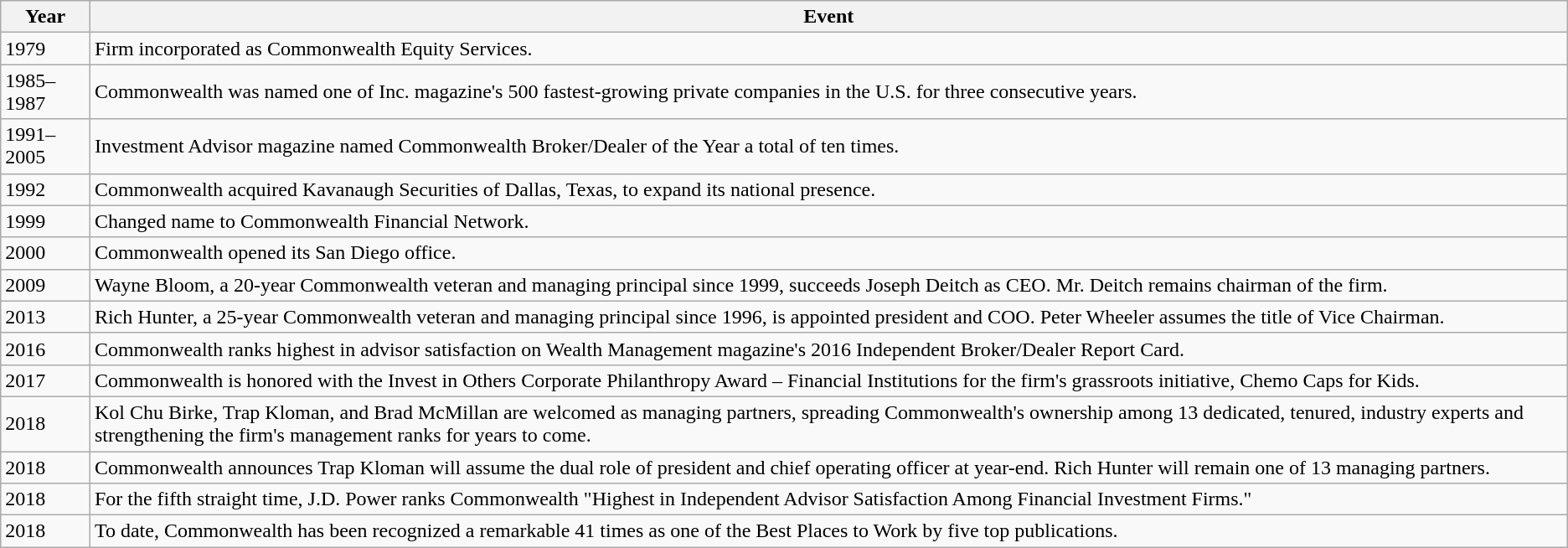<table class="wikitable">
<tr>
<th>Year</th>
<th>Event</th>
</tr>
<tr>
<td>1979</td>
<td>Firm incorporated as Commonwealth Equity Services.</td>
</tr>
<tr>
<td>1985–1987</td>
<td>Commonwealth was named one of Inc. magazine's 500 fastest-growing private companies in the U.S. for three consecutive years.</td>
</tr>
<tr>
<td>1991–2005</td>
<td>Investment Advisor magazine named Commonwealth Broker/Dealer of the Year a total of ten times.</td>
</tr>
<tr>
<td>1992</td>
<td>Commonwealth acquired Kavanaugh Securities of Dallas, Texas, to expand its national presence.</td>
</tr>
<tr>
<td>1999</td>
<td>Changed name to Commonwealth Financial Network.</td>
</tr>
<tr>
<td>2000</td>
<td>Commonwealth opened its San Diego office.</td>
</tr>
<tr>
<td>2009</td>
<td>Wayne Bloom, a 20-year Commonwealth veteran and managing principal since 1999, succeeds Joseph Deitch as CEO. Mr. Deitch remains chairman of the firm.</td>
</tr>
<tr>
<td>2013</td>
<td>Rich Hunter, a 25-year Commonwealth veteran and managing principal since 1996, is appointed president and COO. Peter Wheeler assumes the title of Vice Chairman.</td>
</tr>
<tr>
<td>2016</td>
<td>Commonwealth ranks highest in advisor satisfaction on Wealth Management magazine's 2016 Independent Broker/Dealer Report Card.</td>
</tr>
<tr>
<td>2017</td>
<td>Commonwealth is honored with the Invest in Others Corporate Philanthropy Award – Financial Institutions for the firm's grassroots initiative, Chemo Caps for Kids.</td>
</tr>
<tr>
<td>2018</td>
<td>Kol Chu Birke, Trap Kloman, and Brad McMillan are welcomed as managing partners, spreading Commonwealth's ownership among 13 dedicated, tenured, industry experts and strengthening the firm's management ranks for years to come.</td>
</tr>
<tr>
<td>2018</td>
<td>Commonwealth announces Trap Kloman will assume the dual role of president and chief operating officer at year-end. Rich Hunter will remain one of 13 managing partners.</td>
</tr>
<tr>
<td>2018</td>
<td>For the fifth straight time, J.D. Power ranks Commonwealth "Highest in Independent Advisor Satisfaction Among Financial Investment Firms."</td>
</tr>
<tr>
<td>2018</td>
<td>To date, Commonwealth has been recognized a remarkable 41 times as one of the Best Places to Work by five top publications.</td>
</tr>
</table>
